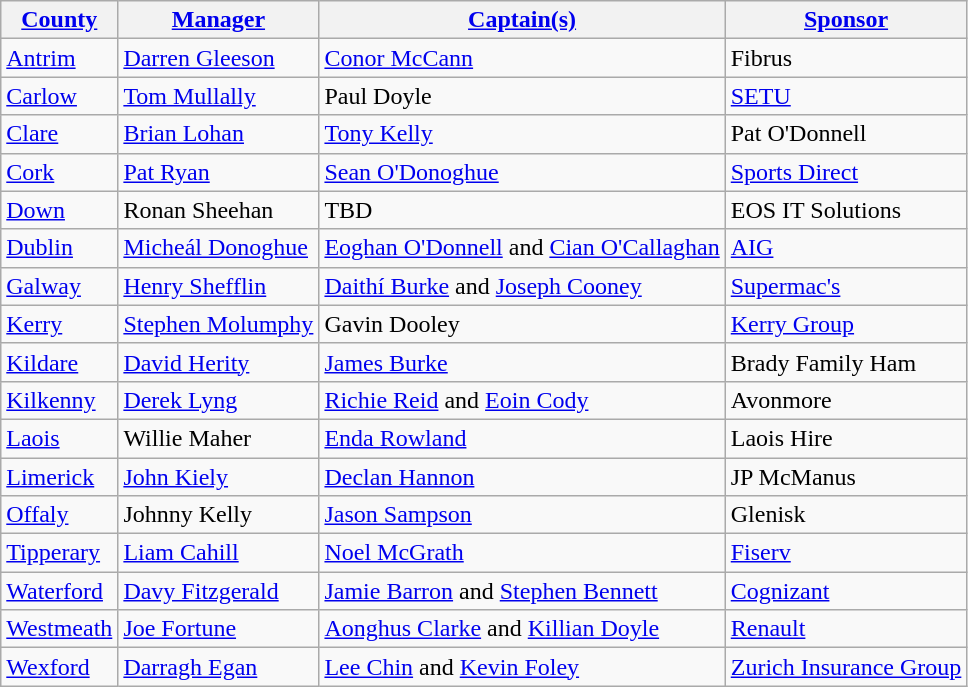<table class="wikitable">
<tr>
<th><a href='#'>County</a></th>
<th><a href='#'>Manager</a></th>
<th><a href='#'>Captain(s)</a></th>
<th><a href='#'>Sponsor</a></th>
</tr>
<tr>
<td> <a href='#'>Antrim</a></td>
<td><a href='#'>Darren Gleeson</a></td>
<td><a href='#'>Conor McCann</a></td>
<td>Fibrus</td>
</tr>
<tr>
<td> <a href='#'>Carlow</a></td>
<td><a href='#'>Tom Mullally</a></td>
<td>Paul Doyle</td>
<td><a href='#'>SETU</a></td>
</tr>
<tr>
<td> <a href='#'>Clare</a></td>
<td><a href='#'>Brian Lohan</a></td>
<td><a href='#'>Tony Kelly</a></td>
<td>Pat O'Donnell</td>
</tr>
<tr>
<td> <a href='#'>Cork</a></td>
<td><a href='#'>Pat Ryan</a></td>
<td><a href='#'>Sean O'Donoghue</a></td>
<td><a href='#'>Sports Direct</a></td>
</tr>
<tr>
<td> <a href='#'>Down</a></td>
<td>Ronan Sheehan</td>
<td>TBD</td>
<td>EOS IT Solutions</td>
</tr>
<tr>
<td> <a href='#'>Dublin</a></td>
<td><a href='#'>Micheál Donoghue</a></td>
<td><a href='#'>Eoghan O'Donnell</a> and <a href='#'>Cian O'Callaghan</a></td>
<td><a href='#'>AIG</a></td>
</tr>
<tr>
<td> <a href='#'>Galway</a></td>
<td><a href='#'>Henry Shefflin</a></td>
<td><a href='#'>Daithí Burke</a> and <a href='#'>Joseph Cooney</a></td>
<td><a href='#'>Supermac's</a></td>
</tr>
<tr>
<td> <a href='#'>Kerry</a></td>
<td><a href='#'>Stephen Molumphy</a></td>
<td>Gavin Dooley</td>
<td><a href='#'>Kerry Group</a></td>
</tr>
<tr>
<td> <a href='#'>Kildare</a></td>
<td><a href='#'>David Herity</a></td>
<td><a href='#'>James Burke</a></td>
<td>Brady Family Ham</td>
</tr>
<tr>
<td> <a href='#'>Kilkenny</a></td>
<td><a href='#'>Derek Lyng</a></td>
<td><a href='#'>Richie Reid</a> and <a href='#'>Eoin Cody</a></td>
<td>Avonmore</td>
</tr>
<tr>
<td> <a href='#'>Laois</a></td>
<td>Willie Maher</td>
<td><a href='#'>Enda Rowland</a></td>
<td>Laois Hire</td>
</tr>
<tr>
<td> <a href='#'>Limerick</a></td>
<td><a href='#'>John Kiely</a></td>
<td><a href='#'>Declan Hannon</a></td>
<td>JP McManus</td>
</tr>
<tr>
<td> <a href='#'>Offaly</a></td>
<td>Johnny Kelly</td>
<td><a href='#'>Jason Sampson</a></td>
<td>Glenisk</td>
</tr>
<tr>
<td> <a href='#'>Tipperary</a></td>
<td><a href='#'>Liam Cahill</a></td>
<td><a href='#'>Noel McGrath</a></td>
<td><a href='#'>Fiserv</a></td>
</tr>
<tr>
<td> <a href='#'>Waterford</a></td>
<td><a href='#'>Davy Fitzgerald</a></td>
<td><a href='#'>Jamie Barron</a> and <a href='#'>Stephen Bennett</a></td>
<td><a href='#'>Cognizant</a></td>
</tr>
<tr>
<td> <a href='#'>Westmeath</a></td>
<td><a href='#'>Joe Fortune</a></td>
<td><a href='#'>Aonghus Clarke</a> and <a href='#'>Killian Doyle</a></td>
<td><a href='#'>Renault</a></td>
</tr>
<tr>
<td> <a href='#'>Wexford</a></td>
<td><a href='#'>Darragh Egan</a></td>
<td><a href='#'>Lee Chin</a> and <a href='#'>Kevin Foley</a></td>
<td><a href='#'>Zurich Insurance Group</a></td>
</tr>
</table>
